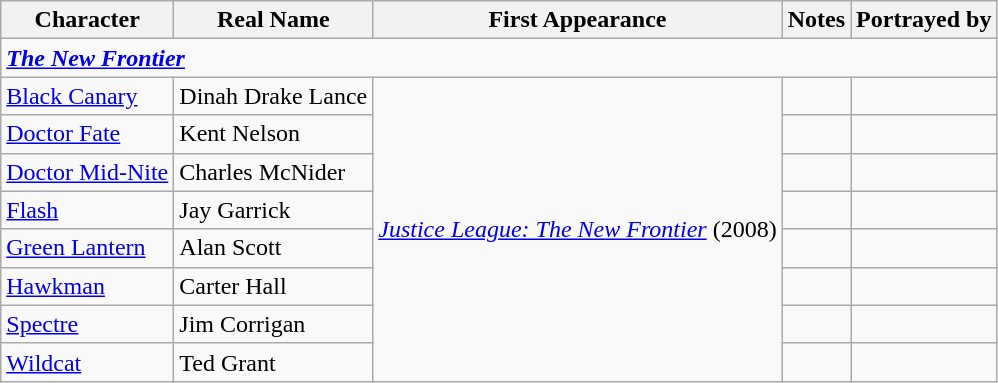<table class="wikitable">
<tr>
<th>Character</th>
<th>Real Name</th>
<th>First Appearance</th>
<th>Notes</th>
<th>Portrayed by</th>
</tr>
<tr>
<td colspan="5"><a href='#'><strong><em>The New Frontier</em></strong></a></td>
</tr>
<tr>
<td><a href='#'>Black Canary</a></td>
<td>Dinah Drake Lance</td>
<td rowspan="8"><em><a href='#'>Justice League: The New Frontier</a></em> (2008)</td>
<td></td>
<td></td>
</tr>
<tr>
<td><a href='#'>Doctor Fate</a></td>
<td>Kent Nelson</td>
<td></td>
<td></td>
</tr>
<tr>
<td><a href='#'>Doctor Mid-Nite</a></td>
<td>Charles McNider</td>
<td></td>
<td></td>
</tr>
<tr>
<td><a href='#'>Flash</a></td>
<td>Jay Garrick</td>
<td></td>
<td></td>
</tr>
<tr>
<td><a href='#'>Green Lantern</a></td>
<td>Alan Scott</td>
<td></td>
<td></td>
</tr>
<tr>
<td><a href='#'>Hawkman</a></td>
<td>Carter Hall</td>
<td></td>
<td></td>
</tr>
<tr>
<td><a href='#'>Spectre</a></td>
<td>Jim Corrigan</td>
<td></td>
<td></td>
</tr>
<tr>
<td><a href='#'>Wildcat</a></td>
<td>Ted Grant</td>
<td></td>
<td></td>
</tr>
</table>
